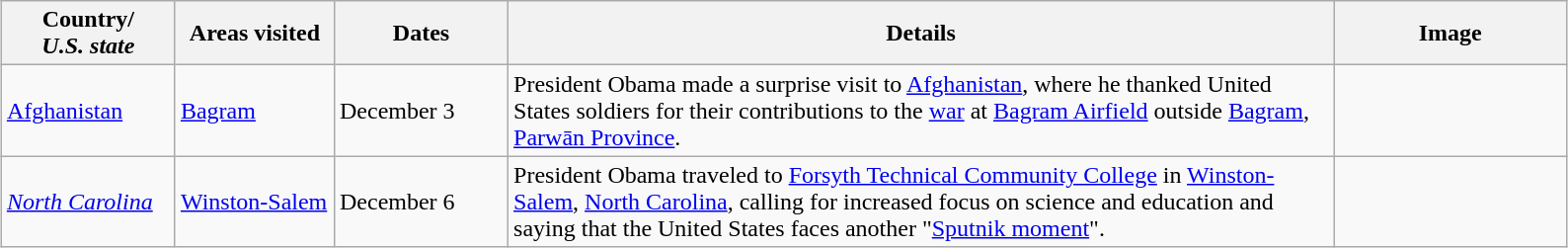<table class="wikitable" style="margin: 1em auto 1em auto">
<tr>
<th width=110>Country/<br><em>U.S. state</em></th>
<th width=100>Areas visited</th>
<th width=110>Dates</th>
<th width=550>Details</th>
<th width=150>Image</th>
</tr>
<tr>
<td> <a href='#'>Afghanistan</a></td>
<td><a href='#'>Bagram</a></td>
<td>December 3</td>
<td>President Obama made a surprise visit to <a href='#'>Afghanistan</a>, where he thanked United States soldiers for their contributions to the <a href='#'>war</a> at <a href='#'>Bagram Airfield</a> outside <a href='#'>Bagram</a>, <a href='#'>Parwān Province</a>.</td>
<td></td>
</tr>
<tr>
<td> <em><a href='#'>North Carolina</a></em></td>
<td><a href='#'>Winston-Salem</a></td>
<td>December 6</td>
<td>President Obama traveled to <a href='#'>Forsyth Technical Community College</a> in <a href='#'>Winston-Salem</a>, <a href='#'>North Carolina</a>, calling for increased focus on science and education and saying that the United States faces another "<a href='#'>Sputnik moment</a>".</td>
<td></td>
</tr>
</table>
